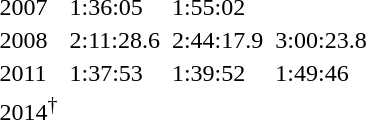<table>
<tr>
<td>2007</td>
<td></td>
<td>1:36:05</td>
<td></td>
<td>1:55:02</td>
<td></td>
<td></td>
</tr>
<tr>
<td>2008</td>
<td></td>
<td>2:11:28.6</td>
<td></td>
<td>2:44:17.9</td>
<td></td>
<td>3:00:23.8</td>
</tr>
<tr>
<td>2011</td>
<td></td>
<td>1:37:53</td>
<td></td>
<td>1:39:52</td>
<td></td>
<td>1:49:46</td>
</tr>
<tr>
<td>2014<sup>†</sup></td>
<td></td>
<td></td>
<td></td>
<td></td>
<td></td>
<td></td>
</tr>
</table>
